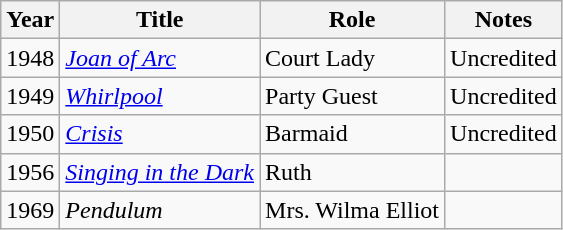<table class="wikitable">
<tr>
<th>Year</th>
<th>Title</th>
<th>Role</th>
<th>Notes</th>
</tr>
<tr>
<td>1948</td>
<td><em><a href='#'>Joan of Arc</a></em></td>
<td>Court Lady</td>
<td>Uncredited</td>
</tr>
<tr>
<td>1949</td>
<td><em><a href='#'>Whirlpool</a></em></td>
<td>Party Guest</td>
<td>Uncredited</td>
</tr>
<tr>
<td>1950</td>
<td><em><a href='#'>Crisis</a></em></td>
<td>Barmaid</td>
<td>Uncredited</td>
</tr>
<tr>
<td>1956</td>
<td><em><a href='#'>Singing in the Dark</a></em></td>
<td>Ruth</td>
<td></td>
</tr>
<tr>
<td>1969</td>
<td><em>Pendulum</em></td>
<td>Mrs. Wilma Elliot</td>
<td></td>
</tr>
</table>
